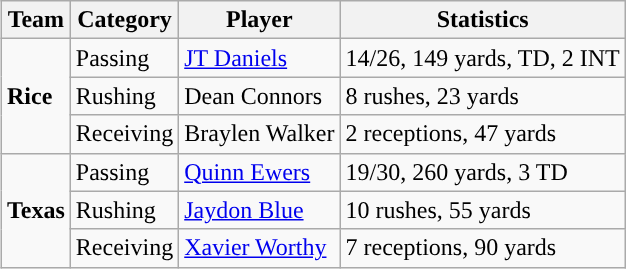<table class="wikitable" style="float: right;">
<tr>
<th>Team</th>
<th>Category</th>
<th>Player</th>
<th>Statistics</th>
</tr>
<tr>
<td rowspan=3><strong>Rice</strong></td>
<td>Passing</td>
<td><a href='#'>JT Daniels</a></td>
<td>14/26, 149 yards, TD, 2 INT</td>
</tr>
<tr>
<td>Rushing</td>
<td>Dean Connors</td>
<td>8 rushes, 23 yards</td>
</tr>
<tr>
<td>Receiving</td>
<td>Braylen Walker</td>
<td>2 receptions, 47 yards</td>
</tr>
<tr>
<td rowspan=3><strong>Texas</strong></td>
<td>Passing</td>
<td><a href='#'>Quinn Ewers</a></td>
<td>19/30, 260 yards, 3 TD</td>
</tr>
<tr>
<td>Rushing</td>
<td><a href='#'>Jaydon Blue</a></td>
<td>10 rushes, 55 yards</td>
</tr>
<tr>
<td>Receiving</td>
<td><a href='#'>Xavier Worthy</a></td>
<td>7 receptions, 90 yards</td>
</tr>
</table>
